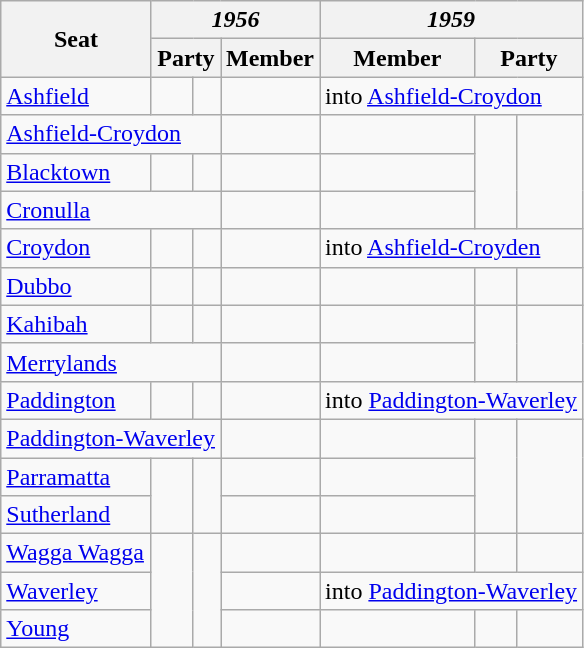<table class="wikitable sortable">
<tr>
<th rowspan="2">Seat</th>
<th colspan="3"><em>1956</em></th>
<th colspan="3"><em>1959</em></th>
</tr>
<tr>
<th colspan="2">Party</th>
<th>Member</th>
<th>Member</th>
<th colspan="2">Party</th>
</tr>
<tr>
<td><a href='#'>Ashfield</a></td>
<td> </td>
<td></td>
<td></td>
<td colspan=3> into <a href='#'>Ashfield-Croydon</a></td>
</tr>
<tr>
<td colspan=3><a href='#'>Ashfield-Croydon</a></td>
<td></td>
<td></td>
<td rowspan=3></td>
<td rowspan=3 > </td>
</tr>
<tr>
<td><a href='#'>Blacktown</a></td>
<td> </td>
<td></td>
<td></td>
<td></td>
</tr>
<tr>
<td colspan=3><a href='#'>Cronulla</a></td>
<td></td>
<td></td>
</tr>
<tr>
<td><a href='#'>Croydon</a></td>
<td> </td>
<td></td>
<td></td>
<td colspan=3> into <a href='#'>Ashfield-Croyden</a></td>
</tr>
<tr>
<td><a href='#'>Dubbo</a></td>
<td> </td>
<td></td>
<td></td>
<td></td>
<td></td>
<td> </td>
</tr>
<tr>
<td><a href='#'>Kahibah</a></td>
<td> </td>
<td></td>
<td></td>
<td></td>
<td rowspan=2></td>
<td rowspan=2 > </td>
</tr>
<tr>
<td colspan=3><a href='#'>Merrylands</a></td>
<td></td>
<td></td>
</tr>
<tr>
<td><a href='#'>Paddington</a></td>
<td> </td>
<td></td>
<td></td>
<td colspan=3> into <a href='#'>Paddington-Waverley</a></td>
</tr>
<tr>
<td colspan=3><a href='#'>Paddington-Waverley</a></td>
<td></td>
<td></td>
<td rowspan="3"></td>
<td rowspan="3" > </td>
</tr>
<tr>
<td><a href='#'>Parramatta</a></td>
<td rowspan="2" > </td>
<td rowspan="2"></td>
<td></td>
<td></td>
</tr>
<tr>
<td><a href='#'>Sutherland</a></td>
<td></td>
<td></td>
</tr>
<tr>
<td><a href='#'>Wagga Wagga</a></td>
<td rowspan=3 > </td>
<td rowspan=3></td>
<td></td>
<td></td>
<td></td>
<td> </td>
</tr>
<tr>
<td><a href='#'>Waverley</a></td>
<td></td>
<td colspan=3> into <a href='#'>Paddington-Waverley</a></td>
</tr>
<tr>
<td><a href='#'>Young</a></td>
<td></td>
<td></td>
<td></td>
<td> </td>
</tr>
</table>
